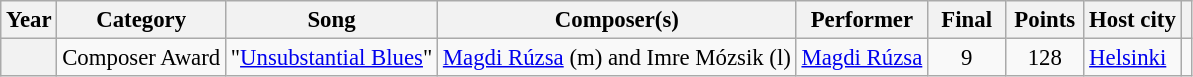<table class="wikitable plainrowheaders" style="font-size: 95%">
<tr>
<th>Year</th>
<th>Category</th>
<th>Song</th>
<th>Composer(s)<br></th>
<th>Performer</th>
<th width=45px>Final</th>
<th width=45px>Points</th>
<th>Host city</th>
<th></th>
</tr>
<tr>
<th scope="row"></th>
<td>Composer Award</td>
<td>"<a href='#'>Unsubstantial Blues</a>"</td>
<td><a href='#'>Magdi Rúzsa</a> (m) and Imre Mózsik (l)</td>
<td><a href='#'>Magdi Rúzsa</a></td>
<td style="text-align:center;">9</td>
<td style="text-align:center;">128</td>
<td> <a href='#'>Helsinki</a></td>
<td></td>
</tr>
</table>
